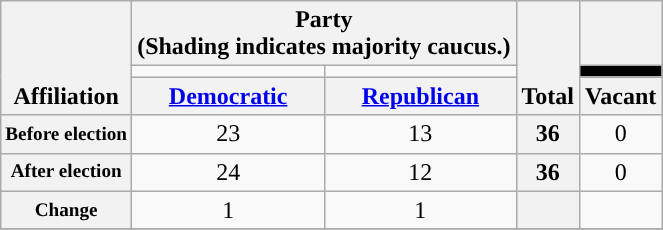<table class=wikitable style="text-align:center">
<tr style="vertical-align:bottom;">
<th rowspan="3">Affiliation</th>
<th colspan="2">Party <div>(Shading indicates majority caucus.)</div></th>
<th rowspan="3">Total</th>
<th></th>
</tr>
<tr style="height:5px">
<td style="background-color:"></td>
<td style="background-color:"></td>
<td style="background-color:black"></td>
</tr>
<tr>
<th><a href='#'>Democratic</a></th>
<th><a href='#'>Republican</a></th>
<th>Vacant</th>
</tr>
<tr>
<th style="font-size:80%">Before election</th>
<td>23</td>
<td>13</td>
<th>36</th>
<td>0</td>
</tr>
<tr>
<th style="font-size:80%">After election</th>
<td>24</td>
<td>12</td>
<th>36</th>
<td>0</td>
</tr>
<tr>
<th style="font-size:80%">Change</th>
<td> 1</td>
<td> 1</td>
<th></th>
<td></td>
</tr>
<tr>
</tr>
</table>
